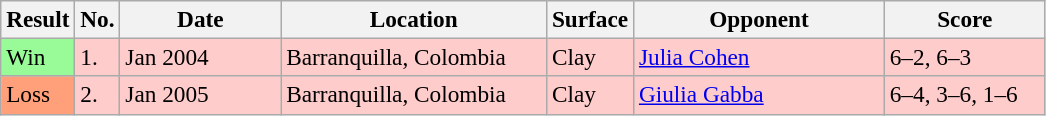<table class="wikitable" style=font-size:97%>
<tr>
<th>Result</th>
<th>No.</th>
<th width=100>Date</th>
<th width=170>Location</th>
<th>Surface</th>
<th width=160>Opponent</th>
<th width=100>Score</th>
</tr>
<tr bgcolor=#ffcccc>
<td bgcolor=#98fb98>Win</td>
<td>1.</td>
<td>Jan 2004</td>
<td>Barranquilla, Colombia</td>
<td>Clay</td>
<td> <a href='#'>Julia Cohen</a></td>
<td>6–2, 6–3</td>
</tr>
<tr bgcolor=#ffcccc>
<td style="background:#ffa07a;">Loss</td>
<td>2.</td>
<td>Jan 2005</td>
<td>Barranquilla, Colombia</td>
<td>Clay</td>
<td> <a href='#'>Giulia Gabba</a></td>
<td>6–4, 3–6, 1–6</td>
</tr>
</table>
